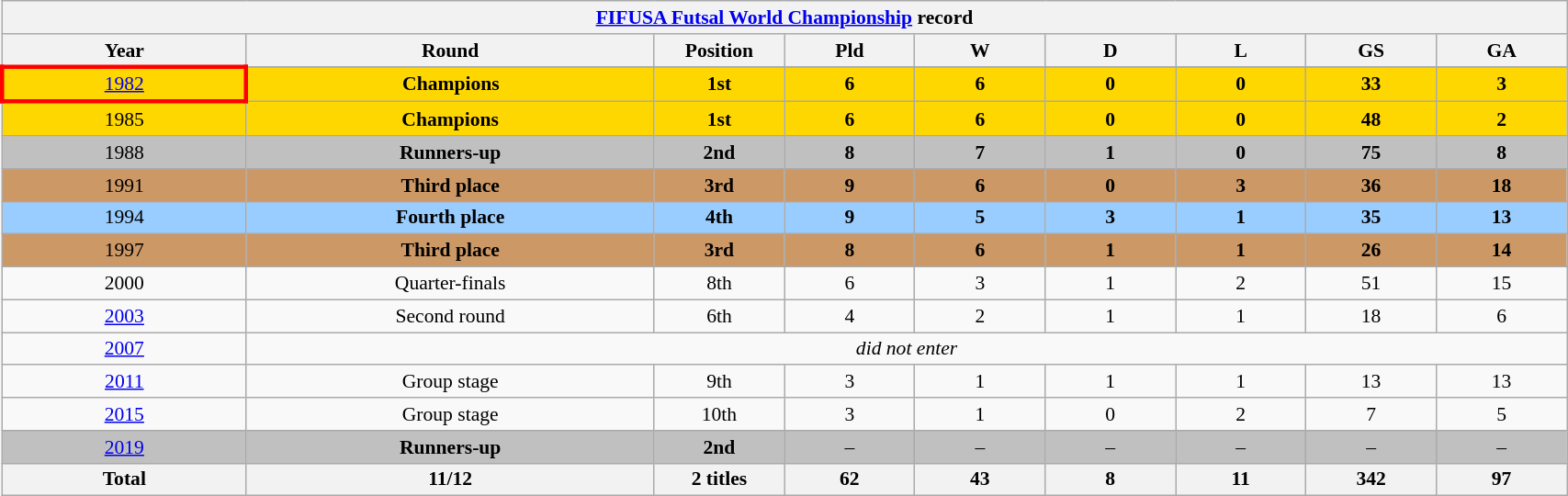<table class="wikitable" width="90%" style="text-align:center;font-size:90%;">
<tr>
<th colspan="9"><a href='#'>FIFUSA Futsal World Championship</a> record</th>
</tr>
<tr>
<th width="15%">Year</th>
<th width="25%">Round</th>
<th width="8%">Position</th>
<th width="8%">Pld</th>
<th width="8%">W</th>
<th width="8%">D</th>
<th width="8%">L</th>
<th width="8%">GS</th>
<th width="8%">GA</th>
</tr>
<tr>
</tr>
<tr - style="background:gold">
<td style="border: 3px solid red"> <a href='#'>1982</a></td>
<td><strong>Champions</strong></td>
<td><strong>1st</strong></td>
<td><strong>6</strong></td>
<td><strong>6</strong></td>
<td><strong>0</strong></td>
<td><strong>0</strong></td>
<td><strong>33</strong></td>
<td><strong>3</strong></td>
</tr>
<tr - style="background:gold">
<td> 1985</td>
<td><strong>Champions</strong></td>
<td><strong>1st</strong></td>
<td><strong>6</strong></td>
<td><strong>6</strong></td>
<td><strong>0</strong></td>
<td><strong>0</strong></td>
<td><strong>48</strong></td>
<td><strong>2</strong></td>
</tr>
<tr - style="background:silver">
<td> 1988</td>
<td><strong>Runners-up</strong></td>
<td><strong>2nd</strong></td>
<td><strong>8</strong></td>
<td><strong>7</strong></td>
<td><strong>1</strong></td>
<td><strong>0</strong></td>
<td><strong>75</strong></td>
<td><strong>8</strong></td>
</tr>
<tr - style="background:#CC9966">
<td> 1991</td>
<td><strong>Third place</strong></td>
<td><strong>3rd</strong></td>
<td><strong>9</strong></td>
<td><strong>6</strong></td>
<td><strong>0</strong></td>
<td><strong>3</strong></td>
<td><strong>36</strong></td>
<td><strong>18</strong></td>
</tr>
<tr - style="background:#9ACDFF;">
<td> 1994</td>
<td><strong>Fourth place</strong></td>
<td><strong>4th</strong></td>
<td><strong>9</strong></td>
<td><strong>5</strong></td>
<td><strong>3</strong></td>
<td><strong>1</strong></td>
<td><strong>35</strong></td>
<td><strong>13</strong></td>
</tr>
<tr - style="background:#CC9966">
<td> 1997</td>
<td><strong>Third place</strong></td>
<td><strong>3rd</strong></td>
<td><strong>8</strong></td>
<td><strong>6</strong></td>
<td><strong>1</strong></td>
<td><strong>1</strong></td>
<td><strong>26</strong></td>
<td><strong>14</strong></td>
</tr>
<tr ->
<td> 2000</td>
<td>Quarter-finals</td>
<td>8th</td>
<td>6</td>
<td>3</td>
<td>1</td>
<td>2</td>
<td>51</td>
<td>15</td>
</tr>
<tr ->
<td> <a href='#'>2003</a></td>
<td>Second round</td>
<td>6th</td>
<td>4</td>
<td>2</td>
<td>1</td>
<td>1</td>
<td>18</td>
<td>6</td>
</tr>
<tr ->
<td> <a href='#'>2007</a></td>
<td colspan=8><em>did not enter</em></td>
</tr>
<tr ->
<td> <a href='#'>2011</a></td>
<td>Group stage</td>
<td>9th</td>
<td>3</td>
<td>1</td>
<td>1</td>
<td>1</td>
<td>13</td>
<td>13</td>
</tr>
<tr ->
<td> <a href='#'>2015</a></td>
<td>Group stage</td>
<td>10th</td>
<td>3</td>
<td>1</td>
<td>0</td>
<td>2</td>
<td>7</td>
<td>5</td>
</tr>
<tr - style="background:silver">
<td> <a href='#'>2019</a></td>
<td><strong>Runners-up</strong></td>
<td><strong>2nd</strong></td>
<td>–</td>
<td>–</td>
<td>–</td>
<td>–</td>
<td>–</td>
<td>–</td>
</tr>
<tr ->
<th><strong>Total</strong></th>
<th>11/12</th>
<th><strong>2 titles</strong></th>
<th>62</th>
<th>43</th>
<th>8</th>
<th>11</th>
<th>342</th>
<th>97</th>
</tr>
</table>
